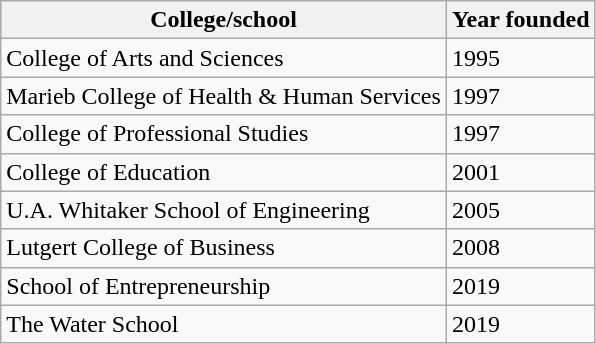<table class="wikitable floatright">
<tr>
<th>College/school</th>
<th>Year founded</th>
</tr>
<tr>
<td>College of Arts and Sciences</td>
<td>1995</td>
</tr>
<tr>
<td>Marieb College of Health & Human Services</td>
<td>1997</td>
</tr>
<tr>
<td>College of Professional Studies</td>
<td>1997</td>
</tr>
<tr>
<td>College of Education</td>
<td>2001</td>
</tr>
<tr>
<td>U.A. Whitaker School of Engineering</td>
<td>2005</td>
</tr>
<tr>
<td>Lutgert College of Business</td>
<td>2008</td>
</tr>
<tr>
<td>School of Entrepreneurship</td>
<td>2019</td>
</tr>
<tr>
<td>The Water School</td>
<td>2019</td>
</tr>
</table>
